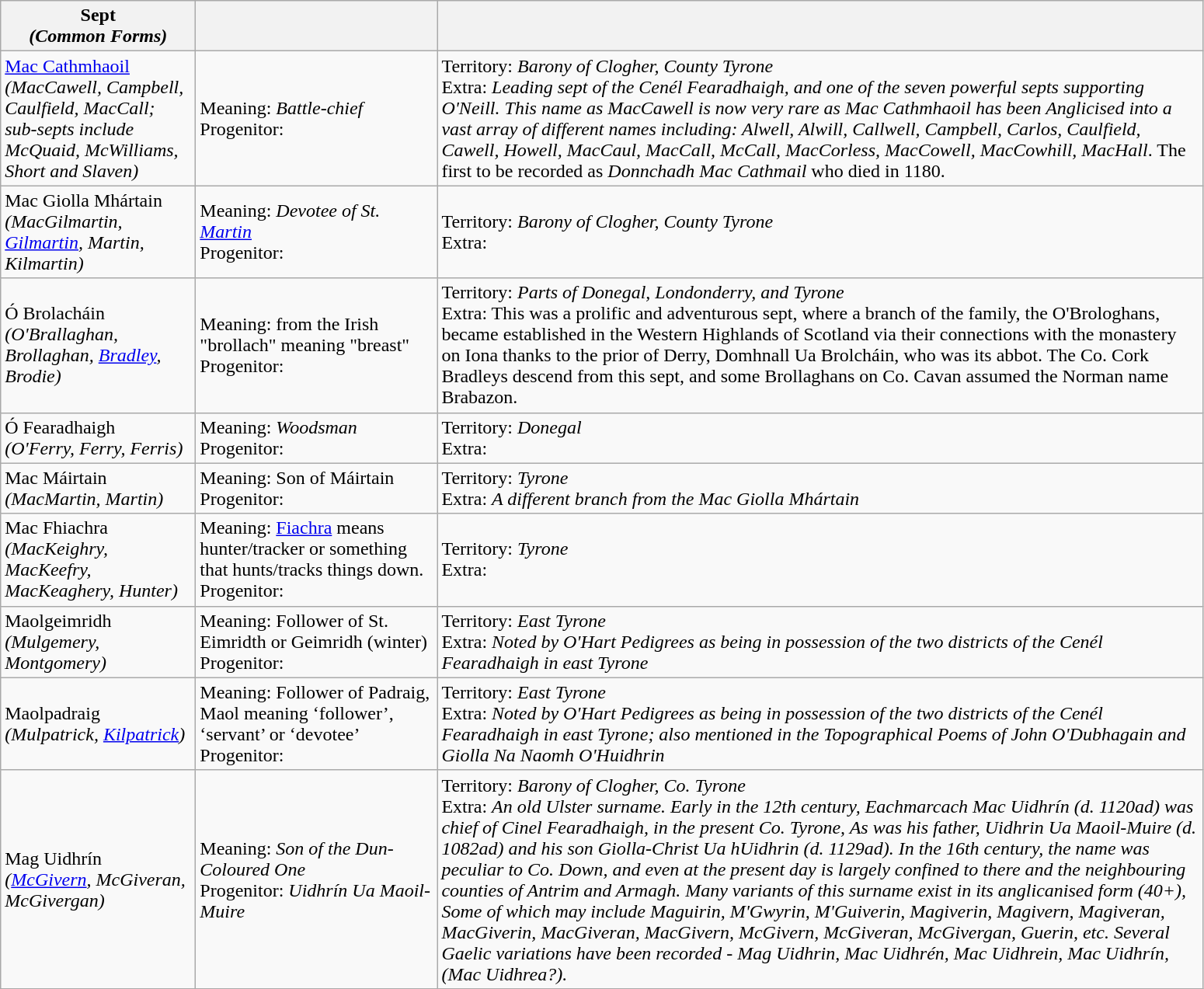<table class="wikitable">
<tr>
<th width="160"><strong>Sept</strong><br><strong><em>(Common Forms)</em></strong></th>
<th width="200"></th>
<th width="650"></th>
</tr>
<tr>
<td><a href='#'>Mac Cathmhaoil</a><br><em>(MacCawell, Campbell, Caulfield, MacCall; sub-septs include McQuaid, McWilliams, Short and Slaven)</em></td>
<td>Meaning: <em>Battle-chief</em><br>Progenitor:</td>
<td>Territory: <em>Barony of Clogher, County Tyrone</em><br>Extra: <em>Leading sept of the Cenél Fearadhaigh, and one of the seven powerful septs supporting O'Neill. This name as MacCawell is now very rare as Mac Cathmhaoil has been Anglicised into a vast array of different names including: Alwell, Alwill, Callwell, Campbell, Carlos, Caulfield, Cawell, Howell, MacCaul, MacCall, McCall, MacCorless, MacCowell, MacCowhill, MacHall</em>. The first to be recorded as <em>Donnchadh Mac Cathmail</em> who died in 1180.</td>
</tr>
<tr>
<td>Mac Giolla Mhártain<br><em>(MacGilmartin, <a href='#'>Gilmartin</a>, Martin, Kilmartin)</em></td>
<td>Meaning: <em>Devotee of St. <a href='#'>Martin</a></em><br>Progenitor:</td>
<td>Territory: <em>Barony of Clogher, County Tyrone</em><br>Extra:</td>
</tr>
<tr>
<td>Ó Brolacháin<br><em>(O'Brallaghan, Brollaghan, <a href='#'>Bradley</a>, Brodie)</em></td>
<td>Meaning: from the Irish "brollach" meaning "breast"<br>Progenitor:</td>
<td>Territory: <em>Parts of Donegal, Londonderry, and Tyrone</em><br>Extra: This was a prolific and adventurous sept, where a branch of the family, the O'Brologhans, became established in the Western Highlands of Scotland via their connections with the monastery on Iona thanks to the prior of Derry, Domhnall Ua Brolcháin, who was its abbot. The Co. Cork Bradleys descend from this sept, and some Brollaghans on Co. Cavan assumed the Norman name Brabazon.</td>
</tr>
<tr>
<td>Ó Fearadhaigh<br><em>(O'Ferry, Ferry, Ferris)</em></td>
<td>Meaning: <em>Woodsman</em><br>Progenitor:</td>
<td>Territory: <em>Donegal</em><br>Extra:</td>
</tr>
<tr>
<td>Mac Máirtain<br><em>(MacMartin, Martin)</em></td>
<td>Meaning: Son of Máirtain<br>Progenitor:</td>
<td>Territory: <em>Tyrone</em><br>Extra: <em>A different branch from the Mac Giolla Mhártain</em></td>
</tr>
<tr>
<td>Mac Fhiachra<br><em>(MacKeighry, MacKeefry, MacKeaghery, Hunter)</em></td>
<td>Meaning: <a href='#'>Fiachra</a> means hunter/tracker or something that hunts/tracks things down. <br>Progenitor:</td>
<td>Territory: <em>Tyrone</em><br>Extra:</td>
</tr>
<tr>
<td>Maolgeimridh<br><em>(Mulgemery, Montgomery)</em></td>
<td>Meaning: Follower of St. Eimridth or Geimridh (winter)  <br>Progenitor:</td>
<td>Territory: <em>East Tyrone</em><br>Extra: <em>Noted by O'Hart Pedigrees as being in possession of the two districts of the Cenél Fearadhaigh in east Tyrone</em></td>
</tr>
<tr>
<td>Maolpadraig<br><em>(Mulpatrick, <a href='#'>Kilpatrick</a>)</em></td>
<td>Meaning: Follower of Padraig, Maol meaning ‘follower’, ‘servant’ or ‘devotee’ <br>Progenitor:</td>
<td>Territory: <em>East Tyrone</em><br>Extra: <em>Noted by O'Hart Pedigrees as being in possession of the two districts of the Cenél Fearadhaigh in east Tyrone; also mentioned in the Topographical Poems of John O'Dubhagain and Giolla Na Naomh O'Huidhrin</em></td>
</tr>
<tr>
<td>Mag Uidhrín<br><em>(<a href='#'>McGivern</a>, McGiveran, McGivergan)</em></td>
<td>Meaning: <em>Son of the Dun-Coloured One</em><br>Progenitor: <em>Uidhrín Ua Maoil-Muire</em></td>
<td>Territory: <em>Barony of Clogher, Co. Tyrone</em><br>Extra: <em>An old Ulster surname. Early in the 12th century, Eachmarcach Mac Uidhrín (d. 1120ad) was chief of Cinel Fearadhaigh, in the present Co. Tyrone, As was his father, Uidhrin Ua Maoil-Muire (d. 1082ad) and his son Giolla-Christ Ua hUidhrin (d. 1129ad). In the 16th century, the name was peculiar to Co. Down, and even at the present day is largely confined to there and the neighbouring counties of Antrim and Armagh. Many variants of this surname exist in its anglicanised form (40+), Some of which may include Maguirin, M'Gwyrin, M'Guiverin, Magiverin, Magivern, Magiveran, MacGiverin, MacGiveran, MacGivern, McGivern, McGiveran, McGivergan, Guerin, etc. Several Gaelic variations have been recorded - Mag Uidhrin, Mac Uidhrén, Mac Uidhrein, Mac Uidhrín, (Mac Uidhrea?).</em></td>
</tr>
</table>
